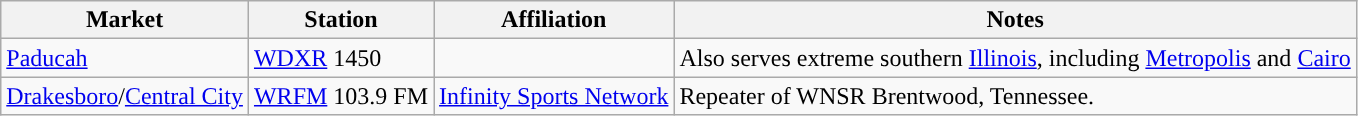<table class="wikitable" border="1">
<tr>
<th>Market</th>
<th>Station</th>
<th>Affiliation</th>
<th>Notes</th>
</tr>
<tr>
<td><a href='#'>Paducah</a></td>
<td><a href='#'>WDXR</a> 1450</td>
<td></td>
<td>Also serves extreme southern <a href='#'>Illinois</a>, including <a href='#'>Metropolis</a> and <a href='#'>Cairo</a></td>
</tr>
<tr>
<td><a href='#'>Drakesboro</a>/<a href='#'>Central City</a></td>
<td><a href='#'>WRFM</a> 103.9 FM</td>
<td><a href='#'>Infinity Sports Network</a></td>
<td>Repeater of WNSR Brentwood, Tennessee.</td>
</tr>
</table>
